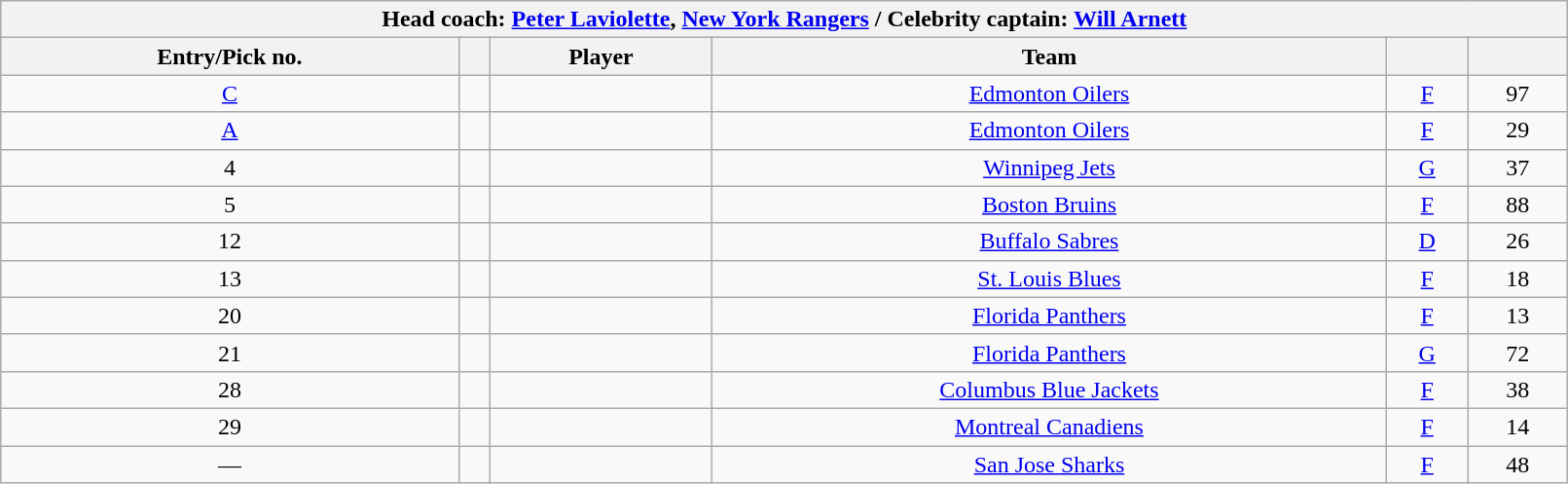<table class="wikitable sortable" style="text-align:center" width="85%">
<tr>
<th colspan=6>Head coach:  <a href='#'>Peter Laviolette</a>, <a href='#'>New York Rangers</a> / Celebrity captain:  <a href='#'>Will Arnett</a></th>
</tr>
<tr>
<th>Entry/Pick no.</th>
<th></th>
<th>Player</th>
<th>Team</th>
<th></th>
<th></th>
</tr>
<tr>
<td><a href='#'>C</a></td>
<td></td>
<td></td>
<td><a href='#'>Edmonton Oilers</a></td>
<td><a href='#'>F</a></td>
<td>97</td>
</tr>
<tr>
<td><a href='#'>A</a></td>
<td></td>
<td></td>
<td><a href='#'>Edmonton Oilers</a></td>
<td><a href='#'>F</a></td>
<td>29</td>
</tr>
<tr>
<td>4</td>
<td></td>
<td></td>
<td><a href='#'>Winnipeg Jets</a></td>
<td><a href='#'>G</a></td>
<td>37</td>
</tr>
<tr>
<td>5</td>
<td></td>
<td></td>
<td><a href='#'>Boston Bruins</a></td>
<td><a href='#'>F</a></td>
<td>88</td>
</tr>
<tr>
<td>12</td>
<td></td>
<td></td>
<td><a href='#'>Buffalo Sabres</a></td>
<td><a href='#'>D</a></td>
<td>26</td>
</tr>
<tr>
<td>13</td>
<td></td>
<td></td>
<td><a href='#'>St. Louis Blues</a></td>
<td><a href='#'>F</a></td>
<td>18</td>
</tr>
<tr>
<td>20</td>
<td></td>
<td></td>
<td><a href='#'>Florida Panthers</a></td>
<td><a href='#'>F</a></td>
<td>13</td>
</tr>
<tr>
<td>21</td>
<td></td>
<td></td>
<td><a href='#'>Florida Panthers</a></td>
<td><a href='#'>G</a></td>
<td>72</td>
</tr>
<tr>
<td>28</td>
<td></td>
<td></td>
<td><a href='#'>Columbus Blue Jackets</a></td>
<td><a href='#'>F</a></td>
<td>38</td>
</tr>
<tr>
<td>29</td>
<td></td>
<td></td>
<td><a href='#'>Montreal Canadiens</a></td>
<td><a href='#'>F</a></td>
<td>14</td>
</tr>
<tr>
<td>—</td>
<td></td>
<td></td>
<td><a href='#'>San Jose Sharks</a></td>
<td><a href='#'>F</a></td>
<td>48</td>
</tr>
</table>
